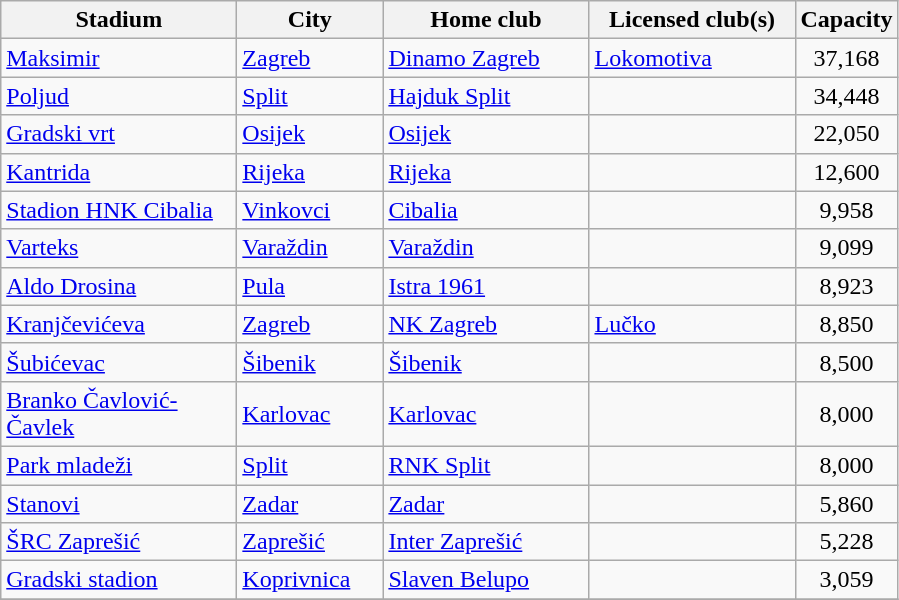<table class="wikitable sortable">
<tr>
<th width="150">Stadium</th>
<th width="90">City</th>
<th width="130">Home club</th>
<th width="130">Licensed club(s)</th>
<th width="60">Capacity</th>
</tr>
<tr>
<td><a href='#'>Maksimir</a></td>
<td><a href='#'>Zagreb</a></td>
<td><a href='#'>Dinamo Zagreb</a></td>
<td><a href='#'>Lokomotiva</a></td>
<td align="center">37,168</td>
</tr>
<tr>
<td><a href='#'>Poljud</a></td>
<td><a href='#'>Split</a></td>
<td><a href='#'>Hajduk Split</a></td>
<td></td>
<td align="center">34,448</td>
</tr>
<tr>
<td><a href='#'>Gradski vrt</a></td>
<td><a href='#'>Osijek</a></td>
<td><a href='#'>Osijek</a></td>
<td></td>
<td align="center">22,050</td>
</tr>
<tr>
<td><a href='#'>Kantrida</a></td>
<td><a href='#'>Rijeka</a></td>
<td><a href='#'>Rijeka</a></td>
<td></td>
<td align="center">12,600</td>
</tr>
<tr>
<td><a href='#'>Stadion HNK Cibalia</a></td>
<td><a href='#'>Vinkovci</a></td>
<td><a href='#'>Cibalia</a></td>
<td></td>
<td align="center">9,958</td>
</tr>
<tr>
<td><a href='#'>Varteks</a></td>
<td><a href='#'>Varaždin</a></td>
<td><a href='#'>Varaždin</a></td>
<td></td>
<td align="center">9,099</td>
</tr>
<tr>
<td><a href='#'>Aldo Drosina</a></td>
<td><a href='#'>Pula</a></td>
<td><a href='#'>Istra 1961</a></td>
<td></td>
<td align="center">8,923</td>
</tr>
<tr>
<td><a href='#'>Kranjčevićeva</a></td>
<td><a href='#'>Zagreb</a></td>
<td><a href='#'>NK Zagreb</a></td>
<td><a href='#'>Lučko</a></td>
<td align="center">8,850</td>
</tr>
<tr>
<td><a href='#'>Šubićevac</a></td>
<td><a href='#'>Šibenik</a></td>
<td><a href='#'>Šibenik</a></td>
<td></td>
<td align="center">8,500</td>
</tr>
<tr>
<td><a href='#'>Branko Čavlović-Čavlek</a></td>
<td><a href='#'>Karlovac</a></td>
<td><a href='#'>Karlovac</a></td>
<td></td>
<td align="center">8,000</td>
</tr>
<tr>
<td><a href='#'>Park mladeži</a></td>
<td><a href='#'>Split</a></td>
<td><a href='#'>RNK Split</a></td>
<td></td>
<td align="center">8,000</td>
</tr>
<tr>
<td><a href='#'>Stanovi</a></td>
<td><a href='#'>Zadar</a></td>
<td><a href='#'>Zadar</a></td>
<td></td>
<td align="center">5,860</td>
</tr>
<tr>
<td><a href='#'>ŠRC Zaprešić</a></td>
<td><a href='#'>Zaprešić</a></td>
<td><a href='#'>Inter Zaprešić</a></td>
<td></td>
<td align="center">5,228</td>
</tr>
<tr>
<td><a href='#'>Gradski stadion</a></td>
<td><a href='#'>Koprivnica</a></td>
<td><a href='#'>Slaven Belupo</a></td>
<td></td>
<td align="center">3,059</td>
</tr>
<tr>
</tr>
</table>
